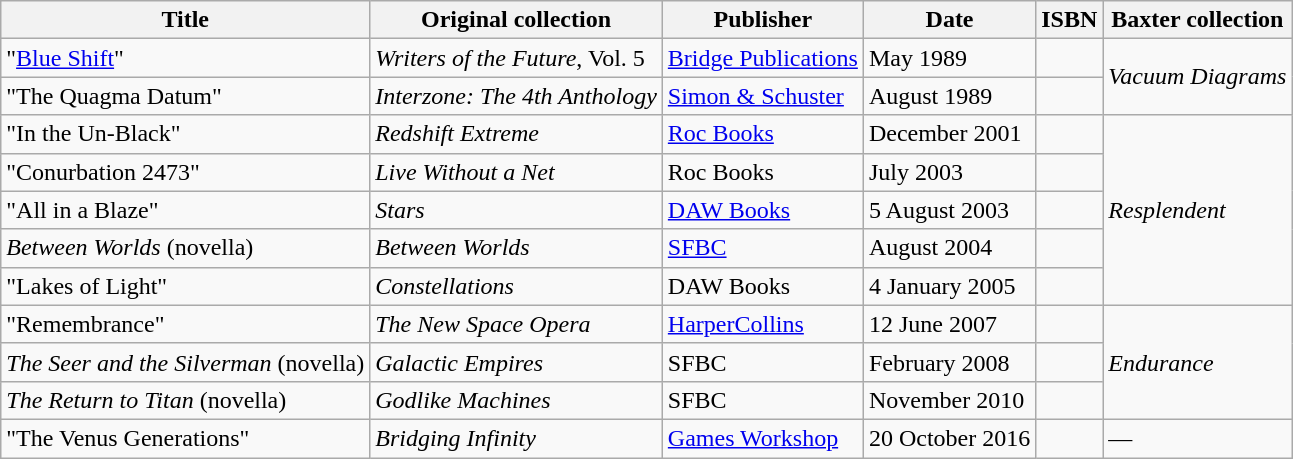<table class="wikitable">
<tr>
<th>Title</th>
<th>Original collection</th>
<th>Publisher</th>
<th>Date</th>
<th>ISBN</th>
<th>Baxter collection</th>
</tr>
<tr>
<td>"<a href='#'>Blue Shift</a>"</td>
<td><em>Writers of the Future</em>, Vol. 5</td>
<td><a href='#'>Bridge Publications</a></td>
<td>May 1989</td>
<td></td>
<td rowspan="2"><em>Vacuum Diagrams</em></td>
</tr>
<tr>
<td>"The Quagma Datum"</td>
<td><em>Interzone: The 4th Anthology</em></td>
<td><a href='#'>Simon & Schuster</a></td>
<td>August 1989</td>
<td></td>
</tr>
<tr>
<td>"In the Un-Black"</td>
<td><em>Redshift Extreme</em></td>
<td><a href='#'>Roc Books</a></td>
<td>December 2001</td>
<td></td>
<td rowspan="5"><em>Resplendent</em></td>
</tr>
<tr>
<td>"Conurbation 2473"</td>
<td><em>Live Without a Net</em></td>
<td>Roc Books</td>
<td>July 2003</td>
<td></td>
</tr>
<tr>
<td>"All in a Blaze"</td>
<td><em>Stars</em></td>
<td><a href='#'>DAW Books</a></td>
<td>5 August 2003</td>
<td></td>
</tr>
<tr>
<td><em>Between Worlds</em> (novella)</td>
<td><em>Between Worlds</em></td>
<td><a href='#'>SFBC</a></td>
<td>August 2004</td>
<td></td>
</tr>
<tr>
<td>"Lakes of Light"</td>
<td><em>Constellations</em></td>
<td>DAW Books</td>
<td>4 January 2005</td>
<td></td>
</tr>
<tr>
<td>"Remembrance"</td>
<td><em>The New Space Opera</em></td>
<td><a href='#'>HarperCollins</a></td>
<td>12 June 2007</td>
<td></td>
<td rowspan="3"><em>Endurance</em></td>
</tr>
<tr>
<td><em>The Seer and the Silverman</em> (novella)</td>
<td><em>Galactic Empires</em></td>
<td>SFBC</td>
<td>February 2008</td>
<td></td>
</tr>
<tr>
<td><em>The Return to Titan</em> (novella)</td>
<td><em>Godlike Machines</em></td>
<td>SFBC</td>
<td>November 2010</td>
<td></td>
</tr>
<tr>
<td>"The Venus Generations"</td>
<td><em>Bridging Infinity</em></td>
<td><a href='#'>Games Workshop</a></td>
<td>20 October 2016</td>
<td></td>
<td>—</td>
</tr>
</table>
